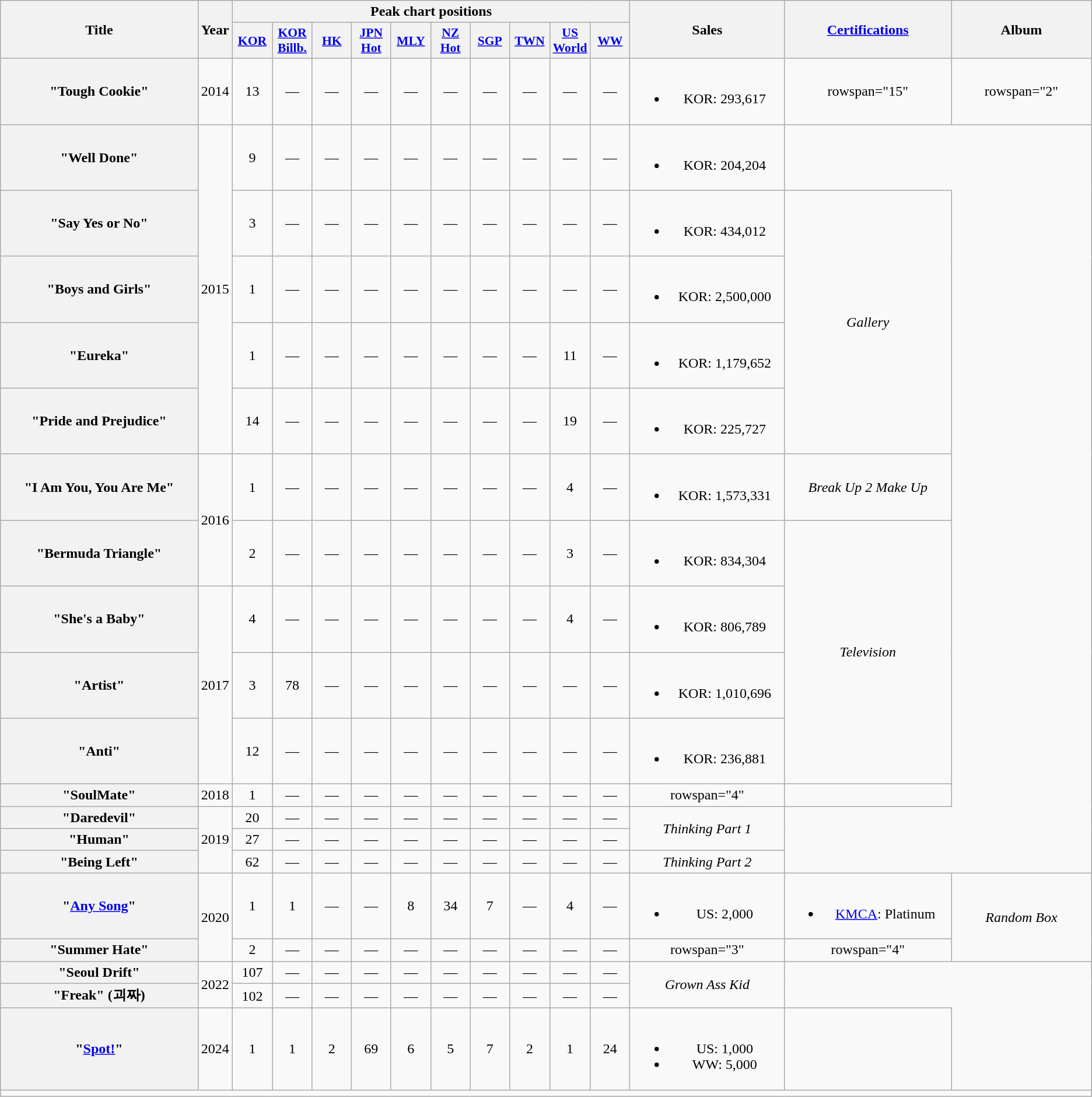<table class="wikitable plainrowheaders" style="text-align:center;">
<tr>
<th scope="col" rowspan="2" style="width:14.5em;">Title</th>
<th scope="col" rowspan="2" style="width:2em;">Year</th>
<th scope="col" colspan="10">Peak chart positions</th>
<th scope="col" rowspan="2" style="width:11em;">Sales</th>
<th scope="col" rowspan="2" style="width:12em;"><a href='#'>Certifications</a></th>
<th scope="col" rowspan="2" style="width:10em;">Album</th>
</tr>
<tr>
<th scope="col" style="width:2.75em;font-size:90%;"><a href='#'>KOR</a><br></th>
<th scope="col" style="width:2.75em;font-size:90%;"><a href='#'>KOR<br>Billb.</a><br></th>
<th scope="col" style="width:2.75em;font-size:90%;"><a href='#'>HK</a><br></th>
<th scope="col" style="width:2.75em;font-size:90%;"><a href='#'>JPN<br>Hot</a><br></th>
<th scope="col" style="width:2.75em;font-size:90%"><a href='#'>MLY</a><br></th>
<th scope="col" style="width:2.75em;font-size:90%;"><a href='#'>NZ<br>Hot</a><br></th>
<th scope="col" style="width:2.75em;font-size:90%;"><a href='#'>SGP</a><br></th>
<th scope="col" style="width:2.75em;font-size:90%;"><a href='#'>TWN</a><br></th>
<th scope="col" style="width:2.75em;font-size:90%;"><a href='#'>US<br>World</a><br></th>
<th scope="col" style="width:2.75em;font-size:90%;"><a href='#'>WW</a><br></th>
</tr>
<tr>
<th scope="row">"Tough Cookie" <br></th>
<td>2014</td>
<td>13</td>
<td>—</td>
<td>—</td>
<td>—</td>
<td>—</td>
<td>—</td>
<td>—</td>
<td>—</td>
<td>—</td>
<td>—</td>
<td><br><ul><li>KOR: 293,617</li></ul></td>
<td>rowspan="15"</td>
<td>rowspan="2" </td>
</tr>
<tr>
<th scope="row">"Well Done" <br></th>
<td rowspan="5">2015</td>
<td>9</td>
<td>—</td>
<td>—</td>
<td>—</td>
<td>—</td>
<td>—</td>
<td>—</td>
<td>—</td>
<td>—</td>
<td>—</td>
<td><br><ul><li>KOR: 204,204</li></ul></td>
</tr>
<tr>
<th scope="row">"Say Yes or No" <br></th>
<td>3</td>
<td>—</td>
<td>—</td>
<td>—</td>
<td>—</td>
<td>—</td>
<td>—</td>
<td>—</td>
<td>—</td>
<td>—</td>
<td><br><ul><li>KOR: 434,012</li></ul></td>
<td rowspan="4"><em>Gallery</em></td>
</tr>
<tr>
<th scope="row">"Boys and Girls" <br></th>
<td>1</td>
<td>—</td>
<td>—</td>
<td>—</td>
<td>—</td>
<td>—</td>
<td>—</td>
<td>—</td>
<td>—</td>
<td>—</td>
<td><br><ul><li>KOR: 2,500,000</li></ul></td>
</tr>
<tr>
<th scope="row">"Eureka" <br></th>
<td>1</td>
<td>—</td>
<td>—</td>
<td>—</td>
<td>—</td>
<td>—</td>
<td>—</td>
<td>—</td>
<td>11</td>
<td>—</td>
<td><br><ul><li>KOR: 1,179,652</li></ul></td>
</tr>
<tr>
<th scope="row">"Pride and Prejudice" <br></th>
<td>14</td>
<td>—</td>
<td>—</td>
<td>—</td>
<td>—</td>
<td>—</td>
<td>—</td>
<td>—</td>
<td>19</td>
<td>—</td>
<td><br><ul><li>KOR: 225,727</li></ul></td>
</tr>
<tr>
<th scope="row">"I Am You, You Are Me"</th>
<td rowspan="2">2016</td>
<td>1</td>
<td>—</td>
<td>—</td>
<td>—</td>
<td>—</td>
<td>—</td>
<td>—</td>
<td>—</td>
<td>4</td>
<td>—</td>
<td><br><ul><li>KOR: 1,573,331</li></ul></td>
<td rowspan="1"><em>Break Up 2 Make Up</em></td>
</tr>
<tr>
<th scope="row">"Bermuda Triangle" <br></th>
<td>2</td>
<td>—</td>
<td>—</td>
<td>—</td>
<td>—</td>
<td>—</td>
<td>—</td>
<td>—</td>
<td>3</td>
<td>—</td>
<td><br><ul><li>KOR: 834,304</li></ul></td>
<td rowspan="4"><em>Television</em></td>
</tr>
<tr>
<th scope="row">"She's a Baby"</th>
<td rowspan="3">2017</td>
<td>4</td>
<td>—</td>
<td>—</td>
<td>—</td>
<td>—</td>
<td>—</td>
<td>—</td>
<td>—</td>
<td>4</td>
<td>—</td>
<td><br><ul><li>KOR: 806,789</li></ul></td>
</tr>
<tr>
<th scope="row">"Artist"</th>
<td>3</td>
<td>78</td>
<td>—</td>
<td>—</td>
<td>—</td>
<td>—</td>
<td>—</td>
<td>—</td>
<td>—</td>
<td>—</td>
<td><br><ul><li>KOR: 1,010,696</li></ul></td>
</tr>
<tr>
<th scope="row">"Anti"</th>
<td>12</td>
<td>—</td>
<td>—</td>
<td>—</td>
<td>—</td>
<td>—</td>
<td>—</td>
<td>—</td>
<td>—</td>
<td>—</td>
<td><br><ul><li>KOR: 236,881</li></ul></td>
</tr>
<tr>
<th scope="row">"SoulMate" <br></th>
<td>2018</td>
<td>1</td>
<td>—</td>
<td>—</td>
<td>—</td>
<td>—</td>
<td>—</td>
<td>—</td>
<td>—</td>
<td>—</td>
<td>—</td>
<td>rowspan="4" </td>
<td></td>
</tr>
<tr>
<th scope="row">"Daredevil" <br></th>
<td rowspan="3">2019</td>
<td>20</td>
<td>—</td>
<td>—</td>
<td>—</td>
<td>—</td>
<td>—</td>
<td>—</td>
<td>—</td>
<td>—</td>
<td>—</td>
<td rowspan="2"><em>Thinking Part 1</em></td>
</tr>
<tr>
<th scope="row">"Human"</th>
<td>27</td>
<td>—</td>
<td>—</td>
<td>—</td>
<td>—</td>
<td>—</td>
<td>—</td>
<td>—</td>
<td>—</td>
<td>—</td>
</tr>
<tr>
<th scope="row">"Being Left"<br></th>
<td>62</td>
<td>—</td>
<td>—</td>
<td>—</td>
<td>—</td>
<td>—</td>
<td>—</td>
<td>—</td>
<td>—</td>
<td>—</td>
<td><em>Thinking Part 2</em></td>
</tr>
<tr>
<th scope="row">"<a href='#'>Any Song</a>"</th>
<td rowspan="2">2020</td>
<td>1</td>
<td>1</td>
<td>—</td>
<td>—</td>
<td>8</td>
<td>34</td>
<td>7</td>
<td>—</td>
<td>4</td>
<td>—</td>
<td><br><ul><li>US: 2,000</li></ul></td>
<td><br><ul><li><a href='#'>KMCA</a>: Platinum</li></ul></td>
<td rowspan="2"><em>Random Box</em></td>
</tr>
<tr>
<th scope="row">"Summer Hate"<br></th>
<td>2</td>
<td>—</td>
<td>—</td>
<td>—</td>
<td>—</td>
<td>—</td>
<td>—</td>
<td>—</td>
<td>—</td>
<td>—</td>
<td>rowspan="3" </td>
<td>rowspan="4" </td>
</tr>
<tr>
<th scope="row">"Seoul Drift"</th>
<td rowspan="2">2022</td>
<td>107</td>
<td>—</td>
<td>—</td>
<td>—</td>
<td>—</td>
<td>—</td>
<td>—</td>
<td>—</td>
<td>—</td>
<td>—</td>
<td rowspan="2"><em>Grown Ass Kid</em></td>
</tr>
<tr>
<th scope="row">"Freak" (괴짜)</th>
<td>102</td>
<td>—</td>
<td>—</td>
<td>—</td>
<td>—</td>
<td>—</td>
<td>—</td>
<td>—</td>
<td>—</td>
<td>—</td>
</tr>
<tr>
<th scope="row">"<a href='#'>Spot!</a>"<br></th>
<td>2024</td>
<td>1</td>
<td>1</td>
<td>2</td>
<td>69</td>
<td>6</td>
<td>5</td>
<td>7</td>
<td>2</td>
<td>1</td>
<td>24</td>
<td><br><ul><li>US: 1,000</li><li>WW: 5,000</li></ul></td>
<td></td>
</tr>
<tr>
<td colspan="15"></td>
</tr>
</table>
